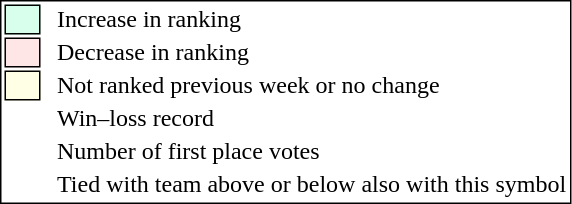<table style="border:1px solid black;">
<tr>
<td style="background:#D8FFEB; width:20px; border:1px solid black;"></td>
<td> </td>
<td>Increase in ranking</td>
</tr>
<tr>
<td style="background:#FFE6E6; width:20px; border:1px solid black;"></td>
<td> </td>
<td>Decrease in ranking</td>
</tr>
<tr>
<td style="background:#FFFFE6; width:20px; border:1px solid black;"></td>
<td> </td>
<td>Not ranked previous week or no change</td>
</tr>
<tr>
<td></td>
<td> </td>
<td>Win–loss record</td>
</tr>
<tr>
<td></td>
<td> </td>
<td>Number of first place votes</td>
</tr>
<tr>
<td></td>
<td></td>
<td>Tied with team above or below also with this symbol</td>
</tr>
</table>
